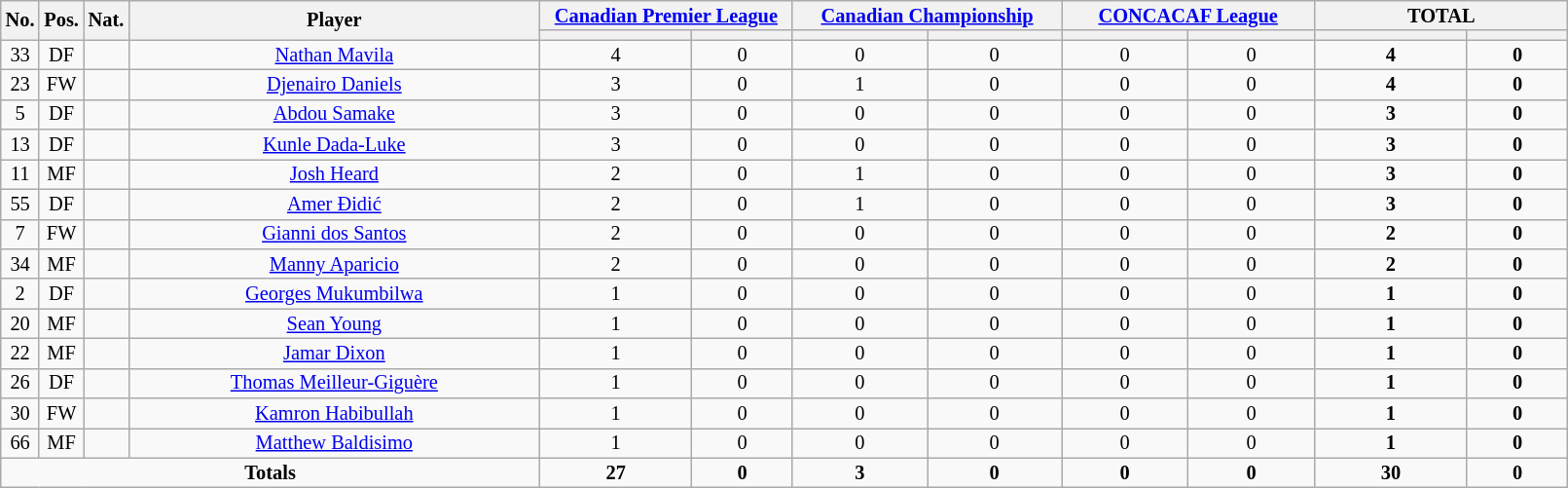<table class="wikitable sortable alternance" style="font-size:85%; text-align:center; line-height:14px; width:85%;">
<tr>
<th rowspan="2" width=10>No.</th>
<th rowspan="2" width=10>Pos.</th>
<th rowspan="2" width=10>Nat.</th>
<th rowspan="2" scope="col" style="width:275px;">Player</th>
<th colspan="2" width=80><a href='#'>Canadian Premier League</a></th>
<th colspan="2" width=80><a href='#'>Canadian Championship</a></th>
<th colspan="2" width=80><a href='#'>CONCACAF League</a></th>
<th colspan="2" width=80>TOTAL</th>
</tr>
<tr>
<th></th>
<th></th>
<th></th>
<th></th>
<th></th>
<th></th>
<th></th>
<th></th>
</tr>
<tr>
<td>33</td>
<td>DF</td>
<td></td>
<td><a href='#'>Nathan Mavila</a></td>
<td>4</td>
<td>0</td>
<td>0</td>
<td>0</td>
<td>0</td>
<td>0</td>
<td><strong>4</strong></td>
<td><strong>0</strong></td>
</tr>
<tr>
<td>23</td>
<td>FW</td>
<td></td>
<td><a href='#'>Djenairo Daniels</a></td>
<td>3</td>
<td>0</td>
<td>1</td>
<td>0</td>
<td>0</td>
<td>0</td>
<td><strong>4</strong></td>
<td><strong>0</strong></td>
</tr>
<tr>
<td>5</td>
<td>DF</td>
<td></td>
<td><a href='#'>Abdou Samake</a></td>
<td>3</td>
<td>0</td>
<td>0</td>
<td>0</td>
<td>0</td>
<td>0</td>
<td><strong>3</strong></td>
<td><strong>0</strong></td>
</tr>
<tr>
<td>13</td>
<td>DF</td>
<td></td>
<td><a href='#'>Kunle Dada-Luke</a></td>
<td>3</td>
<td>0</td>
<td>0</td>
<td>0</td>
<td>0</td>
<td>0</td>
<td><strong>3</strong></td>
<td><strong>0</strong></td>
</tr>
<tr>
<td>11</td>
<td>MF</td>
<td></td>
<td><a href='#'>Josh Heard</a></td>
<td>2</td>
<td>0</td>
<td>1</td>
<td>0</td>
<td>0</td>
<td>0</td>
<td><strong>3</strong></td>
<td><strong>0</strong></td>
</tr>
<tr>
<td>55</td>
<td>DF</td>
<td></td>
<td><a href='#'>Amer Đidić</a></td>
<td>2</td>
<td>0</td>
<td>1</td>
<td>0</td>
<td>0</td>
<td>0</td>
<td><strong>3</strong></td>
<td><strong>0</strong></td>
</tr>
<tr>
<td>7</td>
<td>FW</td>
<td></td>
<td><a href='#'>Gianni dos Santos</a></td>
<td>2</td>
<td>0</td>
<td>0</td>
<td>0</td>
<td>0</td>
<td>0</td>
<td><strong>2</strong></td>
<td><strong>0</strong></td>
</tr>
<tr>
<td>34</td>
<td>MF</td>
<td></td>
<td><a href='#'>Manny Aparicio</a></td>
<td>2</td>
<td>0</td>
<td>0</td>
<td>0</td>
<td>0</td>
<td>0</td>
<td><strong>2</strong></td>
<td><strong>0</strong></td>
</tr>
<tr>
<td>2</td>
<td>DF</td>
<td></td>
<td><a href='#'>Georges Mukumbilwa</a></td>
<td>1</td>
<td>0</td>
<td>0</td>
<td>0</td>
<td>0</td>
<td>0</td>
<td><strong>1</strong></td>
<td><strong>0</strong></td>
</tr>
<tr>
<td>20</td>
<td>MF</td>
<td></td>
<td><a href='#'>Sean Young</a></td>
<td>1</td>
<td>0</td>
<td>0</td>
<td>0</td>
<td>0</td>
<td>0</td>
<td><strong>1</strong></td>
<td><strong>0</strong></td>
</tr>
<tr>
<td>22</td>
<td>MF</td>
<td></td>
<td><a href='#'>Jamar Dixon</a></td>
<td>1</td>
<td>0</td>
<td>0</td>
<td>0</td>
<td>0</td>
<td>0</td>
<td><strong>1</strong></td>
<td><strong>0</strong></td>
</tr>
<tr>
<td>26</td>
<td>DF</td>
<td></td>
<td><a href='#'>Thomas Meilleur-Giguère</a></td>
<td>1</td>
<td>0</td>
<td>0</td>
<td>0</td>
<td>0</td>
<td>0</td>
<td><strong>1</strong></td>
<td><strong>0</strong></td>
</tr>
<tr>
<td>30</td>
<td>FW</td>
<td></td>
<td><a href='#'>Kamron Habibullah</a></td>
<td>1</td>
<td>0</td>
<td>0</td>
<td>0</td>
<td>0</td>
<td>0</td>
<td><strong>1</strong></td>
<td><strong>0</strong></td>
</tr>
<tr>
<td>66</td>
<td>MF</td>
<td></td>
<td><a href='#'>Matthew Baldisimo</a></td>
<td>1</td>
<td>0</td>
<td>0</td>
<td>0</td>
<td>0</td>
<td>0</td>
<td><strong>1</strong></td>
<td><strong>0</strong></td>
</tr>
<tr class="sortbottom">
<td colspan="4"><strong>Totals</strong></td>
<td><strong>27</strong></td>
<td><strong>0</strong></td>
<td><strong>3</strong></td>
<td><strong>0</strong></td>
<td><strong>0</strong></td>
<td><strong>0</strong></td>
<td><strong>30</strong></td>
<td><strong>0</strong></td>
</tr>
</table>
